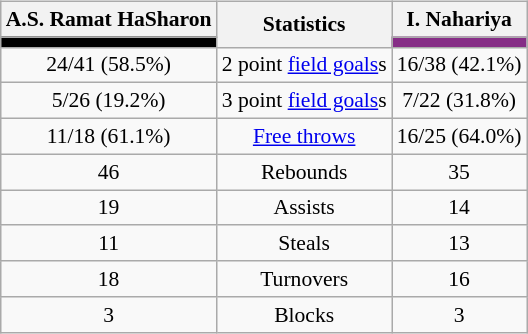<table style="width:100%;">
<tr>
<td valign=top align=right width=33%><br>













</td>
<td style="vertical-align:top; align:center; width:33%;"><br><table style="width:100%;">
<tr>
<td style="width=50%;"></td>
<td></td>
<td style="width=50%;"></td>
</tr>
</table>
<br><table class="wikitable" style="font-size:90%; text-align:center; margin:auto;" align=center>
<tr>
<th>A.S. Ramat HaSharon</th>
<th rowspan=2>Statistics</th>
<th>I. Nahariya</th>
</tr>
<tr>
<td style="background:#000000;"></td>
<td style="background:#862D86;"></td>
</tr>
<tr>
<td>24/41 (58.5%)</td>
<td>2 point <a href='#'>field goals</a>s</td>
<td>16/38 (42.1%)</td>
</tr>
<tr>
<td>5/26 (19.2%)</td>
<td>3 point <a href='#'>field goals</a>s</td>
<td>7/22 (31.8%)</td>
</tr>
<tr>
<td>11/18 (61.1%)</td>
<td><a href='#'>Free throws</a></td>
<td>16/25 (64.0%)</td>
</tr>
<tr>
<td>46</td>
<td>Rebounds</td>
<td>35</td>
</tr>
<tr>
<td>19</td>
<td>Assists</td>
<td>14</td>
</tr>
<tr>
<td>11</td>
<td>Steals</td>
<td>13</td>
</tr>
<tr>
<td>18</td>
<td>Turnovers</td>
<td>16</td>
</tr>
<tr>
<td>3</td>
<td>Blocks</td>
<td>3</td>
</tr>
</table>
</td>
<td style="vertical-align:top; align:left; width:50%;"><br>













</td>
</tr>
</table>
